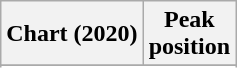<table class="wikitable sortable plainrowheaders" style="text-align:center">
<tr>
<th scope="col">Chart (2020)</th>
<th scope="col">Peak<br>position</th>
</tr>
<tr>
</tr>
<tr>
</tr>
</table>
